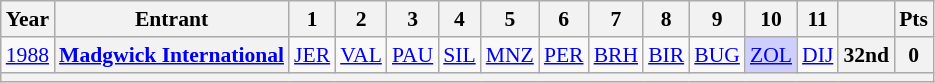<table class="wikitable" style="text-align:center; font-size:90%">
<tr>
<th>Year</th>
<th>Entrant</th>
<th>1</th>
<th>2</th>
<th>3</th>
<th>4</th>
<th>5</th>
<th>6</th>
<th>7</th>
<th>8</th>
<th>9</th>
<th>10</th>
<th>11</th>
<th></th>
<th>Pts</th>
</tr>
<tr>
<td><a href='#'>1988</a></td>
<th><a href='#'>Madgwick International</a></th>
<td><a href='#'>JER</a><br></td>
<td><a href='#'>VAL</a><br></td>
<td><a href='#'>PAU</a><br></td>
<td><a href='#'>SIL</a><br></td>
<td><a href='#'>MNZ</a><br></td>
<td><a href='#'>PER</a><br></td>
<td><a href='#'>BRH</a><br></td>
<td><a href='#'>BIR</a><br></td>
<td><a href='#'>BUG</a><br></td>
<td style="background:#CFCFFF;"><a href='#'>ZOL</a><br></td>
<td><a href='#'>DIJ</a><br></td>
<th>32nd</th>
<th>0</th>
</tr>
<tr>
<th colspan="15"></th>
</tr>
</table>
